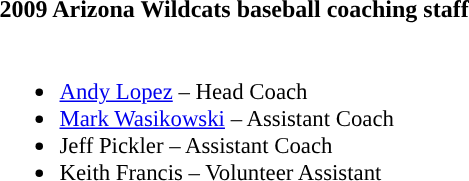<table class="toccolours">
<tr>
<th colspan="9">2009 Arizona Wildcats baseball coaching staff</th>
</tr>
<tr>
<td style="text-align: left; font-size: 95%;" valign="top"><br><ul><li><a href='#'>Andy Lopez</a> – Head Coach</li><li><a href='#'>Mark Wasikowski</a> – Assistant Coach</li><li>Jeff Pickler – Assistant Coach</li><li>Keith Francis – Volunteer Assistant</li></ul></td>
</tr>
</table>
